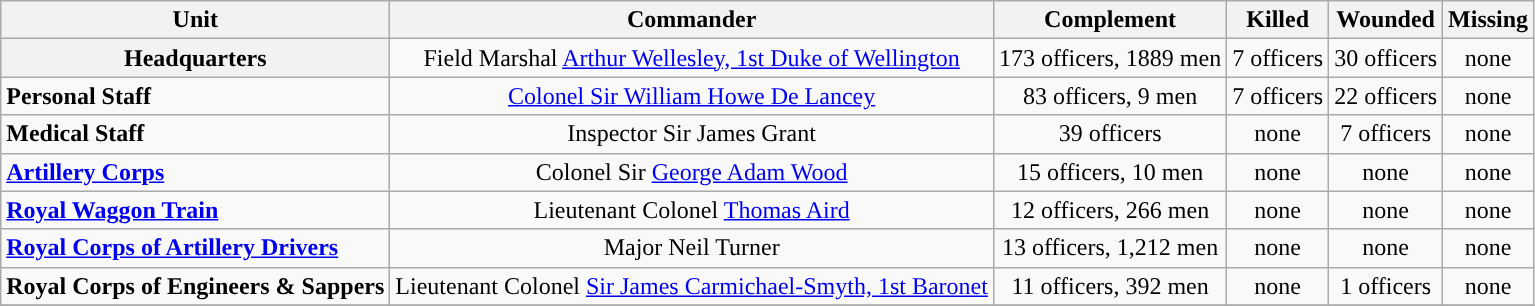<table class="wikitable">
<tr>
<th>Unit</th>
<th>Commander</th>
<th>Complement</th>
<th>Killed</th>
<th>Wounded</th>
<th>Missing</th>
</tr>
<tr>
<th colspan="1" bgcolor="#f9f9f9;">Headquarters</th>
<td align="center">Field Marshal <a href='#'>Arthur Wellesley, 1st Duke of Wellington</a> </td>
<td align="center">173 officers, 1889 men</td>
<td align="center">7 officers</td>
<td align="center">30 officers</td>
<td align="center">none</td>
</tr>
<tr>
<td><strong>Personal Staff</strong></td>
<td align="center"><a href='#'>Colonel Sir William Howe De Lancey</a> </td>
<td align="center">83 officers, 9 men</td>
<td align="center">7 officers</td>
<td align="center">22 officers</td>
<td align="center">none</td>
</tr>
<tr>
<td><strong>Medical Staff</strong></td>
<td align="center">Inspector Sir James Grant</td>
<td align="center">39 officers</td>
<td align="center">none</td>
<td align="center">7 officers</td>
<td align="center">none</td>
</tr>
<tr>
<td><strong><a href='#'>Artillery Corps</a></strong></td>
<td align="center">Colonel Sir <a href='#'>George Adam Wood</a> </td>
<td align="center">15 officers, 10 men</td>
<td align="center">none</td>
<td align="center">none</td>
<td align="center">none</td>
</tr>
<tr>
<td><strong><a href='#'>Royal Waggon Train</a></strong></td>
<td align="center">Lieutenant Colonel <a href='#'>Thomas Aird</a></td>
<td align="center">12 officers, 266 men</td>
<td align="center">none</td>
<td align="center">none</td>
<td align="center">none</td>
</tr>
<tr>
<td><strong><a href='#'>Royal Corps of Artillery Drivers</a></strong></td>
<td align="center">Major Neil Turner</td>
<td align="center">13 officers, 1,212 men</td>
<td align="center">none</td>
<td align="center">none</td>
<td align="center">none</td>
</tr>
<tr>
<td><strong>Royal Corps of Engineers & Sappers</strong></td>
<td align="center">Lieutenant Colonel <a href='#'>Sir James Carmichael-Smyth, 1st Baronet</a> </td>
<td align="center">11 officers, 392 men</td>
<td align="center">none</td>
<td align="center">1 officers</td>
<td align="center">none</td>
</tr>
<tr>
</tr>
</table>
